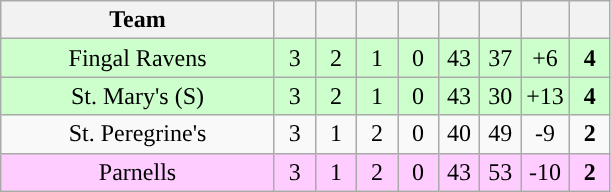<table class="wikitable" style="text-align:center">
<tr>
<th style="width:175px;">Team</th>
<th width="20"></th>
<th width="20"></th>
<th width="20"></th>
<th width="20"></th>
<th width="20"></th>
<th width="20"></th>
<th width="20"></th>
<th width="20"></th>
</tr>
<tr style="background:#cfc">
<td>Fingal Ravens</td>
<td>3</td>
<td>2</td>
<td>1</td>
<td>0</td>
<td>43</td>
<td>37</td>
<td>+6</td>
<td><strong>4</strong></td>
</tr>
<tr style="background:#cfc;">
<td>St. Mary's (S)</td>
<td>3</td>
<td>2</td>
<td>1</td>
<td>0</td>
<td>43</td>
<td>30</td>
<td>+13</td>
<td><strong>4</strong></td>
</tr>
<tr>
<td>St. Peregrine's</td>
<td>3</td>
<td>1</td>
<td>2</td>
<td>0</td>
<td>40</td>
<td>49</td>
<td>-9</td>
<td><strong>2</strong></td>
</tr>
<tr style="background:#fcf;">
<td>Parnells</td>
<td>3</td>
<td>1</td>
<td>2</td>
<td>0</td>
<td>43</td>
<td>53</td>
<td>-10</td>
<td><strong>2</strong></td>
</tr>
</table>
